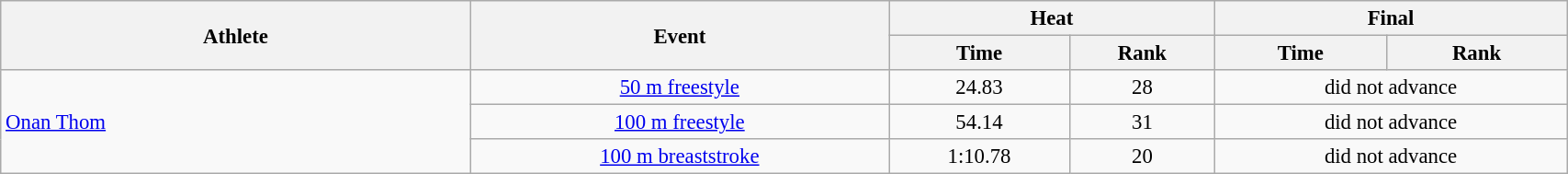<table class=wikitable style="font-size:95%" width="90%">
<tr>
<th rowspan="2">Athlete</th>
<th rowspan="2">Event</th>
<th colspan="2">Heat</th>
<th colspan="2">Final</th>
</tr>
<tr>
<th>Time</th>
<th>Rank</th>
<th>Time</th>
<th>Rank</th>
</tr>
<tr>
<td rowspan=3 width=30%><a href='#'>Onan Thom</a></td>
<td align=center><a href='#'>50 m freestyle</a></td>
<td align=center>24.83</td>
<td align=center>28</td>
<td colspan=2 align=center>did not advance</td>
</tr>
<tr>
<td align=center><a href='#'>100 m freestyle</a></td>
<td align=center>54.14</td>
<td align=center>31</td>
<td colspan=2 align=center>did not advance</td>
</tr>
<tr>
<td align=center><a href='#'>100 m breaststroke</a></td>
<td align=center>1:10.78</td>
<td align=center>20</td>
<td colspan=2 align=center>did not advance</td>
</tr>
</table>
